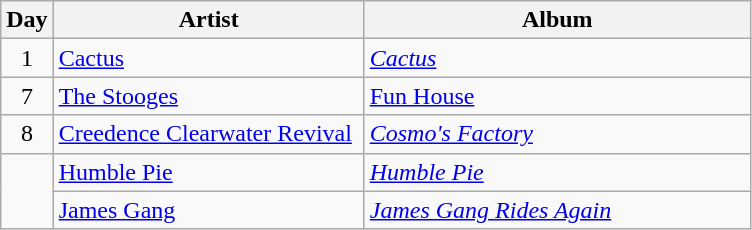<table class="wikitable" border="1">
<tr>
<th>Day</th>
<th width="200">Artist</th>
<th width="250">Album</th>
</tr>
<tr>
<td style="text-align:center;" rowspan="1">1</td>
<td><a href='#'>Cactus</a></td>
<td><em><a href='#'>Cactus</a></em></td>
</tr>
<tr>
<td style="text-align:center;" rowspan="1">7</td>
<td><a href='#'>The Stooges</a></td>
<td><a href='#'>Fun House</a></td>
</tr>
<tr>
<td style="text-align:center;" rowspan="1">8</td>
<td><a href='#'>Creedence Clearwater Revival</a></td>
<td><em><a href='#'>Cosmo's Factory</a></em></td>
</tr>
<tr>
<td rowspan="2"></td>
<td><a href='#'>Humble Pie</a></td>
<td><em><a href='#'>Humble Pie</a></em></td>
</tr>
<tr>
<td><a href='#'>James Gang</a></td>
<td><em><a href='#'>James Gang Rides Again</a></em></td>
</tr>
</table>
